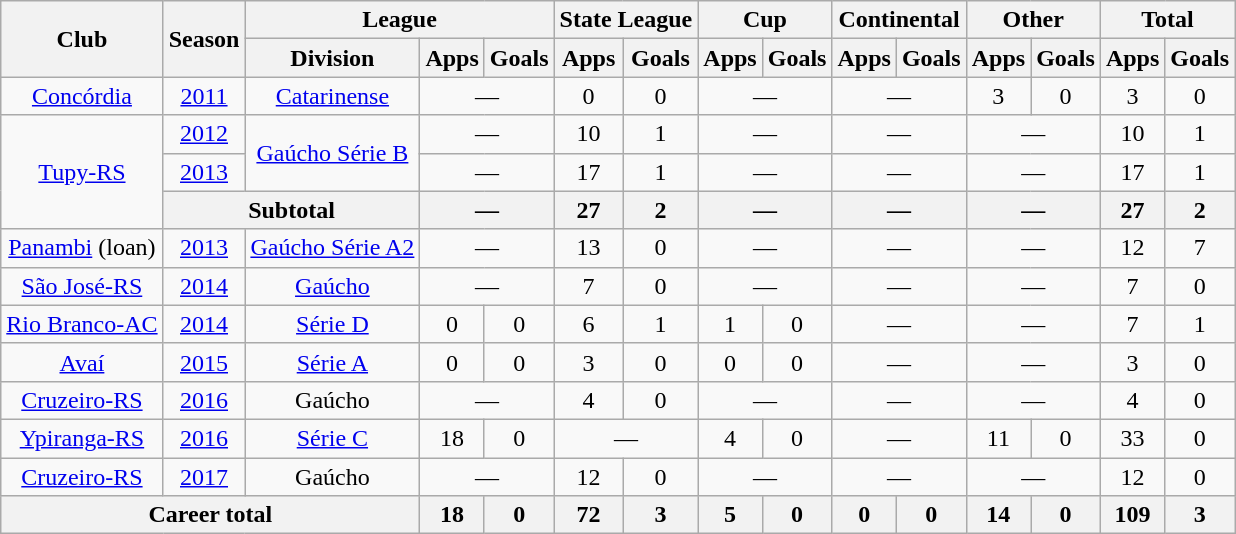<table class="wikitable" style="text-align: center;">
<tr>
<th rowspan="2">Club</th>
<th rowspan="2">Season</th>
<th colspan="3">League</th>
<th colspan="2">State League</th>
<th colspan="2">Cup</th>
<th colspan="2">Continental</th>
<th colspan="2">Other</th>
<th colspan="2">Total</th>
</tr>
<tr>
<th>Division</th>
<th>Apps</th>
<th>Goals</th>
<th>Apps</th>
<th>Goals</th>
<th>Apps</th>
<th>Goals</th>
<th>Apps</th>
<th>Goals</th>
<th>Apps</th>
<th>Goals</th>
<th>Apps</th>
<th>Goals</th>
</tr>
<tr>
<td valign="center"><a href='#'>Concórdia</a></td>
<td><a href='#'>2011</a></td>
<td><a href='#'>Catarinense</a></td>
<td colspan="2">—</td>
<td>0</td>
<td>0</td>
<td colspan="2">—</td>
<td colspan="2">—</td>
<td>3</td>
<td>0</td>
<td>3</td>
<td>0</td>
</tr>
<tr>
<td rowspan="3" valign="center"><a href='#'>Tupy-RS</a></td>
<td><a href='#'>2012</a></td>
<td rowspan="2"><a href='#'>Gaúcho Série B</a></td>
<td colspan="2">—</td>
<td>10</td>
<td>1</td>
<td colspan="2">—</td>
<td colspan="2">—</td>
<td colspan="2">—</td>
<td>10</td>
<td>1</td>
</tr>
<tr>
<td><a href='#'>2013</a></td>
<td colspan="2">—</td>
<td>17</td>
<td>1</td>
<td colspan="2">—</td>
<td colspan="2">—</td>
<td colspan="2">—</td>
<td>17</td>
<td>1</td>
</tr>
<tr>
<th colspan="2">Subtotal</th>
<th colspan="2">—</th>
<th>27</th>
<th>2</th>
<th colspan="2">—</th>
<th colspan="2">—</th>
<th colspan="2">—</th>
<th>27</th>
<th>2</th>
</tr>
<tr>
<td valign="center"><a href='#'>Panambi</a> (loan)</td>
<td><a href='#'>2013</a></td>
<td><a href='#'>Gaúcho Série A2</a></td>
<td colspan="2">—</td>
<td>13</td>
<td>0</td>
<td colspan="2">—</td>
<td colspan="2">—</td>
<td colspan="2">—</td>
<td>12</td>
<td>7</td>
</tr>
<tr>
<td valign="center"><a href='#'>São José-RS</a></td>
<td><a href='#'>2014</a></td>
<td><a href='#'>Gaúcho</a></td>
<td colspan="2">—</td>
<td>7</td>
<td>0</td>
<td colspan="2">—</td>
<td colspan="2">—</td>
<td colspan="2">—</td>
<td>7</td>
<td>0</td>
</tr>
<tr>
<td valign="center"><a href='#'>Rio Branco-AC</a></td>
<td><a href='#'>2014</a></td>
<td><a href='#'>Série D</a></td>
<td>0</td>
<td>0</td>
<td>6</td>
<td>1</td>
<td>1</td>
<td>0</td>
<td colspan="2">—</td>
<td colspan="2">—</td>
<td>7</td>
<td>1</td>
</tr>
<tr>
<td valign="center"><a href='#'>Avaí</a></td>
<td><a href='#'>2015</a></td>
<td><a href='#'>Série A</a></td>
<td>0</td>
<td>0</td>
<td>3</td>
<td>0</td>
<td>0</td>
<td>0</td>
<td colspan="2">—</td>
<td colspan="2">—</td>
<td>3</td>
<td>0</td>
</tr>
<tr>
<td valign="center"><a href='#'>Cruzeiro-RS</a></td>
<td><a href='#'>2016</a></td>
<td>Gaúcho</td>
<td colspan="2">—</td>
<td>4</td>
<td>0</td>
<td colspan="2">—</td>
<td colspan="2">—</td>
<td colspan="2">—</td>
<td>4</td>
<td>0</td>
</tr>
<tr>
<td valign="center"><a href='#'>Ypiranga-RS</a></td>
<td><a href='#'>2016</a></td>
<td><a href='#'>Série C</a></td>
<td>18</td>
<td>0</td>
<td colspan="2">—</td>
<td>4</td>
<td>0</td>
<td colspan="2">—</td>
<td>11</td>
<td>0</td>
<td>33</td>
<td>0</td>
</tr>
<tr>
<td valign="center"><a href='#'>Cruzeiro-RS</a></td>
<td><a href='#'>2017</a></td>
<td>Gaúcho</td>
<td colspan="2">—</td>
<td>12</td>
<td>0</td>
<td colspan="2">—</td>
<td colspan="2">—</td>
<td colspan="2">—</td>
<td>12</td>
<td>0</td>
</tr>
<tr>
<th colspan="3"><strong>Career total</strong></th>
<th>18</th>
<th>0</th>
<th>72</th>
<th>3</th>
<th>5</th>
<th>0</th>
<th>0</th>
<th>0</th>
<th>14</th>
<th>0</th>
<th>109</th>
<th>3</th>
</tr>
</table>
